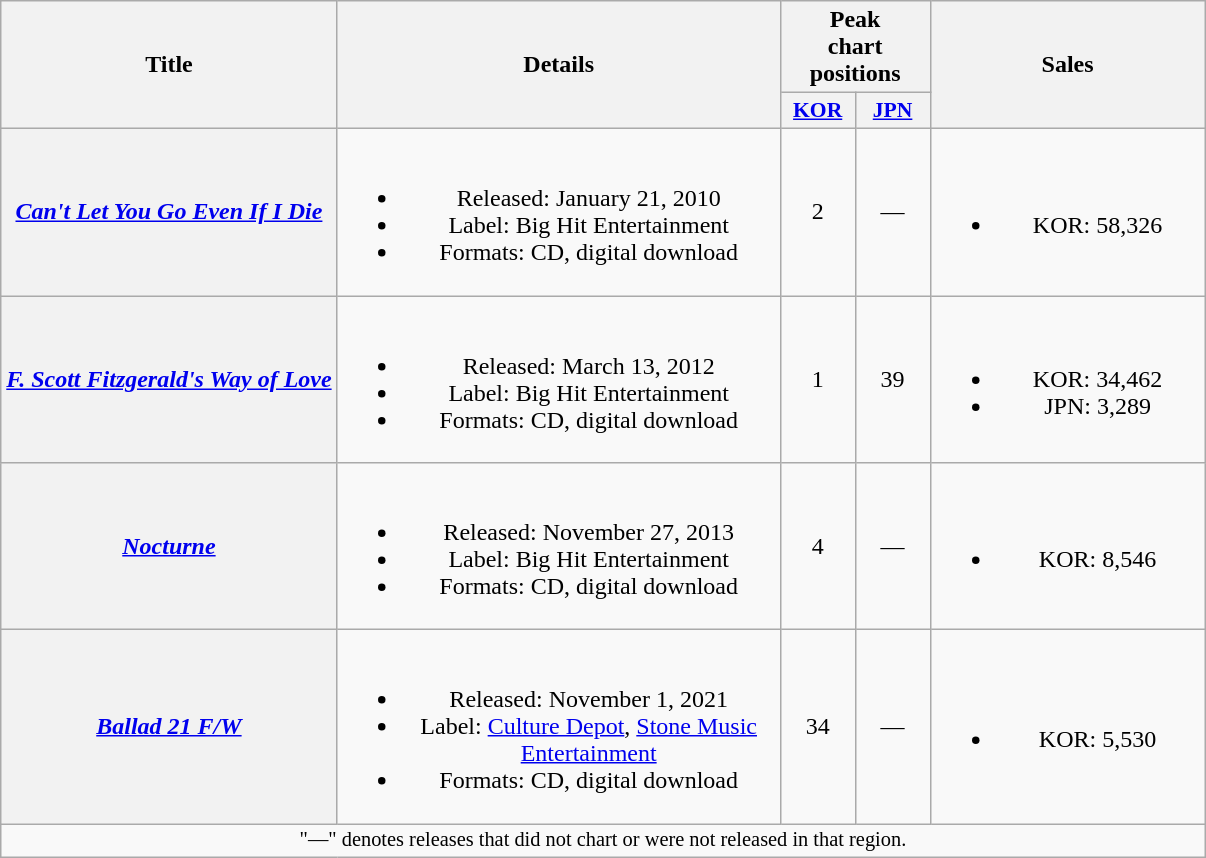<table class="wikitable plainrowheaders" style="text-align:center;">
<tr>
<th scope="col" rowspan="2">Title</th>
<th scope="col" rowspan="2" style="width:18em;">Details</th>
<th scope="col" colspan="2">Peak<br>chart<br>positions</th>
<th scope="col" rowspan="2" style="width:11em;">Sales</th>
</tr>
<tr>
<th scope="col" style="width:3em;font-size:90%;"><a href='#'>KOR</a><br></th>
<th scope="col" style="width:3em;font-size:90%;"><a href='#'>JPN</a><br></th>
</tr>
<tr>
<th scope="row"><em><a href='#'>Can't Let You Go Even If I Die</a></em></th>
<td><br><ul><li>Released: January 21, 2010</li><li>Label: Big Hit Entertainment</li><li>Formats: CD, digital download</li></ul></td>
<td>2</td>
<td>—</td>
<td><br><ul><li>KOR: 58,326</li></ul></td>
</tr>
<tr>
<th scope="row"><em><a href='#'>F. Scott Fitzgerald's Way of Love</a></em></th>
<td><br><ul><li>Released: March 13, 2012</li><li>Label: Big Hit Entertainment</li><li>Formats: CD, digital download</li></ul></td>
<td>1</td>
<td>39</td>
<td><br><ul><li>KOR: 34,462</li><li>JPN: 3,289</li></ul></td>
</tr>
<tr>
<th scope="row"><em><a href='#'>Nocturne</a></em></th>
<td><br><ul><li>Released: November 27, 2013</li><li>Label: Big Hit Entertainment</li><li>Formats: CD, digital download</li></ul></td>
<td>4</td>
<td>—</td>
<td><br><ul><li>KOR: 8,546</li></ul></td>
</tr>
<tr>
<th scope="row"><em><a href='#'>Ballad 21 F/W</a></em></th>
<td><br><ul><li>Released: November 1, 2021</li><li>Label: <a href='#'>Culture Depot</a>, <a href='#'>Stone Music Entertainment</a></li><li>Formats: CD, digital download</li></ul></td>
<td>34</td>
<td>—</td>
<td><br><ul><li>KOR: 5,530</li></ul></td>
</tr>
<tr>
<td colspan="5" style="font-size:85%">"—" denotes releases that did not chart or were not released in that region.</td>
</tr>
</table>
